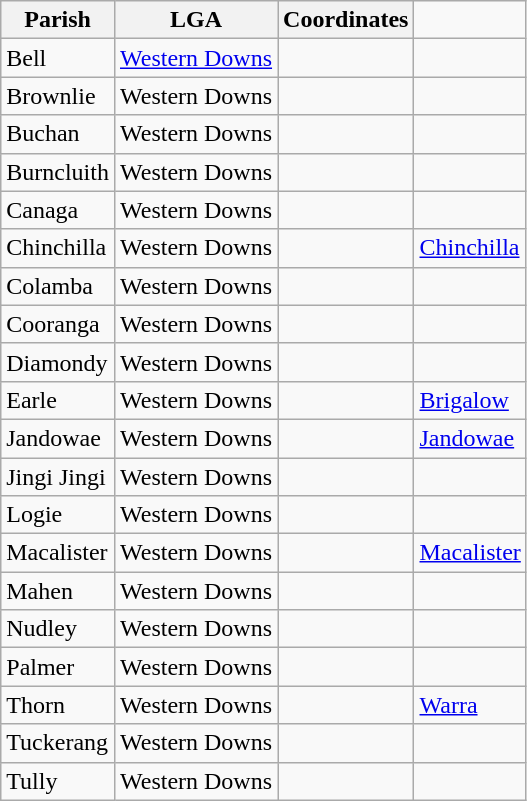<table class="wikitable sortable">
<tr>
<th>Parish</th>
<th>LGA</th>
<th>Coordinates</th>
</tr>
<tr>
<td>Bell</td>
<td><a href='#'>Western Downs</a></td>
<td></td>
<td></td>
</tr>
<tr>
<td>Brownlie</td>
<td>Western Downs</td>
<td></td>
<td></td>
</tr>
<tr>
<td>Buchan</td>
<td>Western Downs</td>
<td></td>
<td></td>
</tr>
<tr>
<td>Burncluith</td>
<td>Western Downs</td>
<td></td>
<td></td>
</tr>
<tr>
<td>Canaga</td>
<td>Western Downs</td>
<td></td>
<td></td>
</tr>
<tr>
<td>Chinchilla</td>
<td>Western Downs</td>
<td></td>
<td><a href='#'>Chinchilla</a></td>
</tr>
<tr>
<td>Colamba</td>
<td>Western Downs</td>
<td></td>
<td></td>
</tr>
<tr>
<td>Cooranga</td>
<td>Western Downs</td>
<td></td>
<td></td>
</tr>
<tr>
<td>Diamondy</td>
<td>Western Downs</td>
<td></td>
<td></td>
</tr>
<tr>
<td>Earle</td>
<td>Western Downs</td>
<td></td>
<td><a href='#'>Brigalow</a></td>
</tr>
<tr>
<td>Jandowae</td>
<td>Western Downs</td>
<td></td>
<td><a href='#'>Jandowae</a></td>
</tr>
<tr>
<td>Jingi Jingi</td>
<td>Western Downs</td>
<td></td>
<td></td>
</tr>
<tr>
<td>Logie</td>
<td>Western Downs</td>
<td></td>
<td></td>
</tr>
<tr>
<td>Macalister</td>
<td>Western Downs</td>
<td></td>
<td><a href='#'>Macalister</a></td>
</tr>
<tr>
<td>Mahen</td>
<td>Western Downs</td>
<td></td>
<td></td>
</tr>
<tr>
<td>Nudley</td>
<td>Western Downs</td>
<td></td>
<td></td>
</tr>
<tr>
<td>Palmer</td>
<td>Western Downs</td>
<td></td>
<td></td>
</tr>
<tr>
<td>Thorn</td>
<td>Western Downs</td>
<td></td>
<td><a href='#'>Warra</a></td>
</tr>
<tr>
<td>Tuckerang</td>
<td>Western Downs</td>
<td></td>
<td></td>
</tr>
<tr>
<td>Tully</td>
<td>Western Downs</td>
<td></td>
<td></td>
</tr>
</table>
